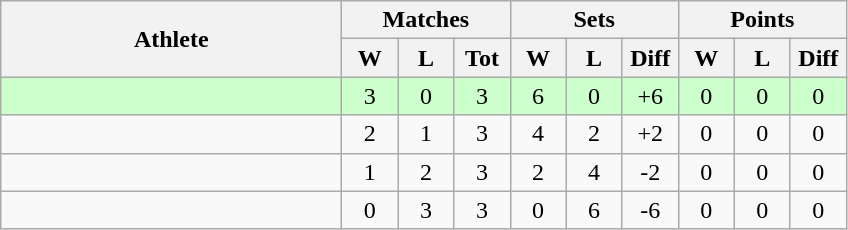<table class=wikitable style="text-align:center">
<tr>
<th rowspan=2 width=220>Athlete</th>
<th colspan=3 width=90>Matches</th>
<th colspan=3 width=90>Sets</th>
<th colspan=3 width=90>Points</th>
</tr>
<tr>
<th width=30>W</th>
<th width=30>L</th>
<th width=30>Tot</th>
<th width=30>W</th>
<th width=30>L</th>
<th width=30>Diff</th>
<th width=30>W</th>
<th width=30>L</th>
<th width=30>Diff</th>
</tr>
<tr bgcolor=ccffcc>
<td style="text-align:left"></td>
<td>3</td>
<td>0</td>
<td>3</td>
<td>6</td>
<td>0</td>
<td>+6</td>
<td>0</td>
<td>0</td>
<td>0</td>
</tr>
<tr>
<td style="text-align:left"></td>
<td>2</td>
<td>1</td>
<td>3</td>
<td>4</td>
<td>2</td>
<td>+2</td>
<td>0</td>
<td>0</td>
<td>0</td>
</tr>
<tr>
<td style="text-align:left"></td>
<td>1</td>
<td>2</td>
<td>3</td>
<td>2</td>
<td>4</td>
<td>-2</td>
<td>0</td>
<td>0</td>
<td>0</td>
</tr>
<tr>
<td style="text-align:left"></td>
<td>0</td>
<td>3</td>
<td>3</td>
<td>0</td>
<td>6</td>
<td>-6</td>
<td>0</td>
<td>0</td>
<td>0</td>
</tr>
</table>
